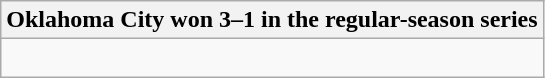<table class="wikitable collapsible collapsed">
<tr>
<th>Oklahoma City won 3–1 in the regular-season series</th>
</tr>
<tr>
<td><br>


</td>
</tr>
</table>
